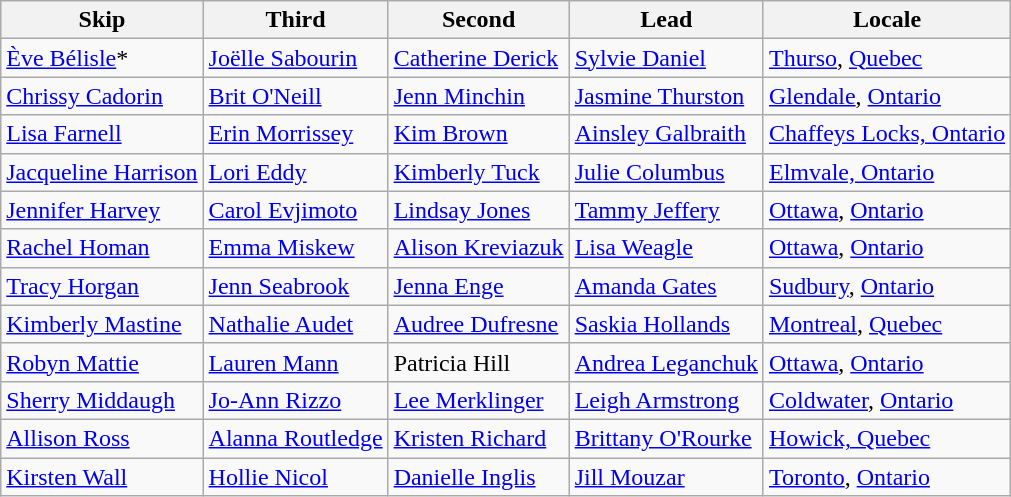<table class=wikitable>
<tr>
<th>Skip</th>
<th>Third</th>
<th>Second</th>
<th>Lead</th>
<th>Locale</th>
</tr>
<tr>
<td><a href='#'>Ève Bélisle</a>*</td>
<td><a href='#'>Joëlle Sabourin</a></td>
<td><a href='#'>Catherine Derick</a></td>
<td><a href='#'>Sylvie Daniel</a></td>
<td> <a href='#'>Thurso</a>, <a href='#'>Quebec</a></td>
</tr>
<tr>
<td><a href='#'>Chrissy Cadorin</a></td>
<td><a href='#'>Brit O'Neill</a></td>
<td><a href='#'>Jenn Minchin</a></td>
<td><a href='#'>Jasmine Thurston</a></td>
<td> <a href='#'>Glendale</a>, <a href='#'>Ontario</a></td>
</tr>
<tr>
<td><a href='#'>Lisa Farnell</a></td>
<td><a href='#'>Erin Morrissey</a></td>
<td><a href='#'>Kim Brown</a></td>
<td><a href='#'>Ainsley Galbraith</a></td>
<td> <a href='#'>Chaffeys Locks, Ontario</a></td>
</tr>
<tr>
<td><a href='#'>Jacqueline Harrison</a></td>
<td><a href='#'>Lori Eddy</a></td>
<td><a href='#'>Kimberly Tuck</a></td>
<td><a href='#'>Julie Columbus</a></td>
<td> <a href='#'>Elmvale, Ontario</a></td>
</tr>
<tr>
<td><a href='#'>Jennifer Harvey</a></td>
<td><a href='#'>Carol Evjimoto</a></td>
<td><a href='#'>Lindsay Jones</a></td>
<td><a href='#'>Tammy Jeffery</a></td>
<td> <a href='#'>Ottawa</a>, <a href='#'>Ontario</a></td>
</tr>
<tr>
<td><a href='#'>Rachel Homan</a></td>
<td><a href='#'>Emma Miskew</a></td>
<td><a href='#'>Alison Kreviazuk</a></td>
<td><a href='#'>Lisa Weagle</a></td>
<td> <a href='#'>Ottawa</a>, <a href='#'>Ontario</a></td>
</tr>
<tr>
<td><a href='#'>Tracy Horgan</a></td>
<td><a href='#'>Jenn Seabrook</a></td>
<td><a href='#'>Jenna Enge</a></td>
<td><a href='#'>Amanda Gates</a></td>
<td> <a href='#'>Sudbury</a>, <a href='#'>Ontario</a></td>
</tr>
<tr>
<td><a href='#'>Kimberly Mastine</a></td>
<td><a href='#'>Nathalie Audet</a></td>
<td><a href='#'>Audree Dufresne</a></td>
<td><a href='#'>Saskia Hollands</a></td>
<td> <a href='#'>Montreal</a>, <a href='#'>Quebec</a></td>
</tr>
<tr>
<td><a href='#'>Robyn Mattie</a></td>
<td><a href='#'>Lauren Mann</a></td>
<td>Patricia Hill</td>
<td><a href='#'>Andrea Leganchuk</a></td>
<td> <a href='#'>Ottawa</a>, <a href='#'>Ontario</a></td>
</tr>
<tr>
<td><a href='#'>Sherry Middaugh</a></td>
<td><a href='#'>Jo-Ann Rizzo</a></td>
<td><a href='#'>Lee Merklinger</a></td>
<td><a href='#'>Leigh Armstrong</a></td>
<td> <a href='#'>Coldwater</a>, <a href='#'>Ontario</a></td>
</tr>
<tr>
<td><a href='#'>Allison Ross</a></td>
<td><a href='#'>Alanna Routledge</a></td>
<td><a href='#'>Kristen Richard</a></td>
<td><a href='#'>Brittany O'Rourke</a></td>
<td> <a href='#'>Howick, Quebec</a></td>
</tr>
<tr>
<td><a href='#'>Kirsten Wall</a></td>
<td><a href='#'>Hollie Nicol</a></td>
<td><a href='#'>Danielle Inglis</a></td>
<td><a href='#'>Jill Mouzar</a></td>
<td> <a href='#'>Toronto</a>, <a href='#'>Ontario</a></td>
</tr>
</table>
